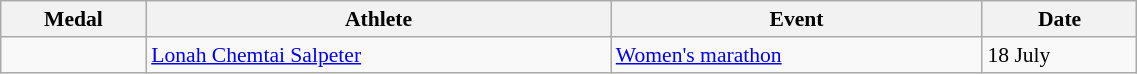<table class=wikitable style=font-size:90% width=60%>
<tr>
<th>Medal</th>
<th>Athlete</th>
<th>Event</th>
<th>Date</th>
</tr>
<tr>
<td></td>
<td><a href='#'>Lonah Chemtai Salpeter</a></td>
<td><a href='#'>Women's marathon</a></td>
<td>18 July</td>
</tr>
</table>
